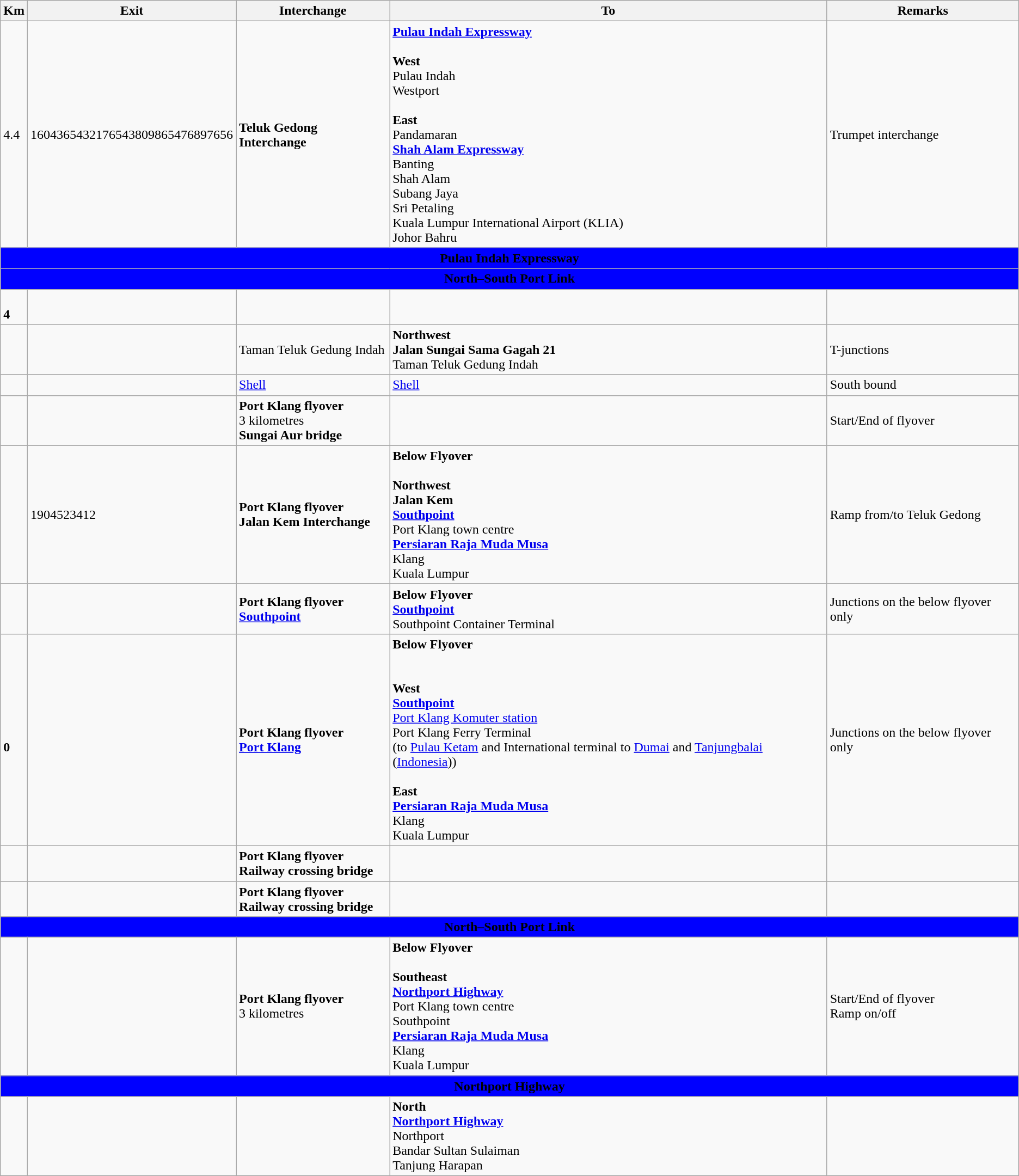<table class="wikitable">
<tr>
<th>Km</th>
<th>Exit</th>
<th>Interchange</th>
<th>To</th>
<th>Remarks</th>
</tr>
<tr>
<td>4.4</td>
<td>1604365432176543809865476897656</td>
<td><strong>Teluk Gedong Interchange</strong></td>
<td> <strong><a href='#'>Pulau Indah Expressway</a></strong><br><br><strong>West</strong><br>Pulau Indah<br>Westport <br><br><strong>East</strong><br>Pandamaran<br> <strong><a href='#'>Shah Alam Expressway</a></strong><br>Banting<br>Shah Alam<br>Subang Jaya<br>Sri Petaling<br>Kuala Lumpur International Airport (KLIA) <br>Johor Bahru</td>
<td>Trumpet interchange</td>
</tr>
<tr>
<td colspan="6"  style="width:600px; text-align:center; background:blue;"><strong><span> Pulau Indah Expressway</span></strong></td>
</tr>
<tr>
<td colspan="6"  style="width:600px; text-align:center; background:blue;"><strong><span> North–South Port Link</span></strong></td>
</tr>
<tr>
<td><br><strong>4</strong></td>
<td></td>
<td></td>
<td></td>
<td></td>
</tr>
<tr>
<td></td>
<td></td>
<td>Taman Teluk Gedung Indah</td>
<td><strong>Northwest</strong><br><strong>Jalan Sungai Sama Gagah 21</strong><br>Taman Teluk Gedung Indah</td>
<td>T-junctions</td>
</tr>
<tr>
<td></td>
<td></td>
<td>  <a href='#'>Shell</a></td>
<td>  <a href='#'>Shell</a></td>
<td>South bound</td>
</tr>
<tr>
<td></td>
<td></td>
<td><strong>Port Klang flyover</strong><br>3 kilometres<br><strong>Sungai Aur bridge</strong></td>
<td></td>
<td>Start/End of flyover</td>
</tr>
<tr>
<td></td>
<td>1904523412</td>
<td><strong>Port Klang flyover</strong><br><strong>Jalan Kem Interchange</strong></td>
<td><strong>Below Flyover</strong><br><br><strong>Northwest</strong><br><strong>Jalan Kem</strong><br><strong><a href='#'>Southpoint</a></strong> <br>Port Klang town centre<br> <strong><a href='#'>Persiaran Raja Muda Musa</a></strong><br>Klang<br>Kuala Lumpur</td>
<td>Ramp from/to Teluk Gedong</td>
</tr>
<tr>
<td></td>
<td></td>
<td><strong>Port Klang flyover</strong><br><strong><a href='#'>Southpoint</a></strong> </td>
<td><strong>Below Flyover</strong><br><strong><a href='#'>Southpoint</a></strong> <br>Southpoint Container Terminal</td>
<td>Junctions on the below flyover only</td>
</tr>
<tr>
<td><br><strong>0</strong></td>
<td></td>
<td><strong>Port Klang flyover</strong><br><strong><a href='#'>Port Klang</a></strong></td>
<td><strong>Below Flyover</strong><br><br><br><strong>West</strong><br><strong><a href='#'>Southpoint</a></strong> <br><a href='#'>Port Klang Komuter station</a> <br>Port Klang Ferry Terminal <br>(to <a href='#'>Pulau Ketam</a> and International terminal to <a href='#'>Dumai</a> and <a href='#'>Tanjungbalai</a> (<a href='#'>Indonesia</a>))<br><br><strong>East</strong><br> <strong><a href='#'>Persiaran Raja Muda Musa</a></strong><br>Klang<br>Kuala Lumpur</td>
<td>Junctions on the below flyover only</td>
</tr>
<tr>
<td></td>
<td></td>
<td><strong>Port Klang flyover</strong><br><strong>Railway crossing bridge</strong></td>
<td></td>
<td></td>
</tr>
<tr>
<td></td>
<td></td>
<td><strong>Port Klang flyover</strong><br><strong>Railway crossing bridge</strong></td>
<td></td>
<td></td>
</tr>
<tr>
<td colspan="6"  style="width:600px; text-align:center; background:blue;"><strong><span> North–South Port Link</span></strong></td>
</tr>
<tr>
<td></td>
<td></td>
<td><strong>Port Klang flyover</strong><br>3 kilometres</td>
<td><strong>Below Flyover</strong><br><br><strong>Southeast</strong><br> <strong><a href='#'>Northport Highway</a></strong><br>Port Klang town centre<br>Southpoint <br> <strong><a href='#'>Persiaran Raja Muda Musa</a></strong><br>Klang<br>Kuala Lumpur</td>
<td>Start/End of flyover<br>Ramp on/off</td>
</tr>
<tr>
<td colspan="6"  style="width:600px; text-align:center; background:blue;"><strong><span> Northport Highway</span></strong></td>
</tr>
<tr>
<td></td>
<td></td>
<td></td>
<td><strong>North</strong><br> <strong><a href='#'>Northport Highway</a></strong><br>Northport <br>Bandar Sultan Sulaiman<br>Tanjung Harapan </td>
<td></td>
</tr>
</table>
